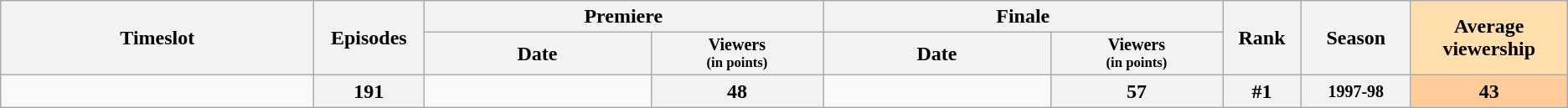<table class="wikitable">
<tr>
<th style="width:20%;" rowspan=2>Timeslot</th>
<th style="width:07%;" rowspan=2>Episodes</th>
<th colspan=2>Premiere</th>
<th colspan=2>Finale</th>
<th style="width:05%;" rowspan=2>Rank</th>
<th style="width:07%;" rowspan=2>Season</th>
<th style="width:10%; background:#ffdead;" rowspan="2">Average viewership</th>
</tr>
<tr>
<th>Date</th>
<th span style="width:11%; font-size:smaller; line-height:100%;">Viewers<br><small>(in points)</small></th>
<th>Date</th>
<th span style="width:11%; font-size:smaller; line-height:100%;">Viewers<br><small>(in points)</small></th>
</tr>
<tr>
<td></td>
<th>191</th>
<td style="font-size:11px;line-height:110%"></td>
<th>48</th>
<td style="font-size:11px;line-height:110%"></td>
<th>57</th>
<th>#1</th>
<th style="font-size:smaller">1997-98</th>
<th style="background:#fc9;">43</th>
</tr>
</table>
